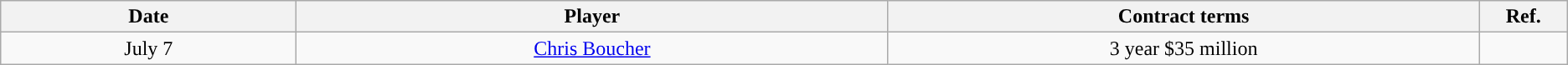<table class="wikitable sortable sortable" style="text-align: center">
<tr>
<th width="5%">Date</th>
<th width="10%">Player</th>
<th width="10%">Contract terms</th>
<th class="unsortable" width="1%">Ref.</th>
</tr>
<tr>
<td>July 7</td>
<td><a href='#'>Chris Boucher</a></td>
<td>3 year $35 million</td>
<td></td>
</tr>
</table>
